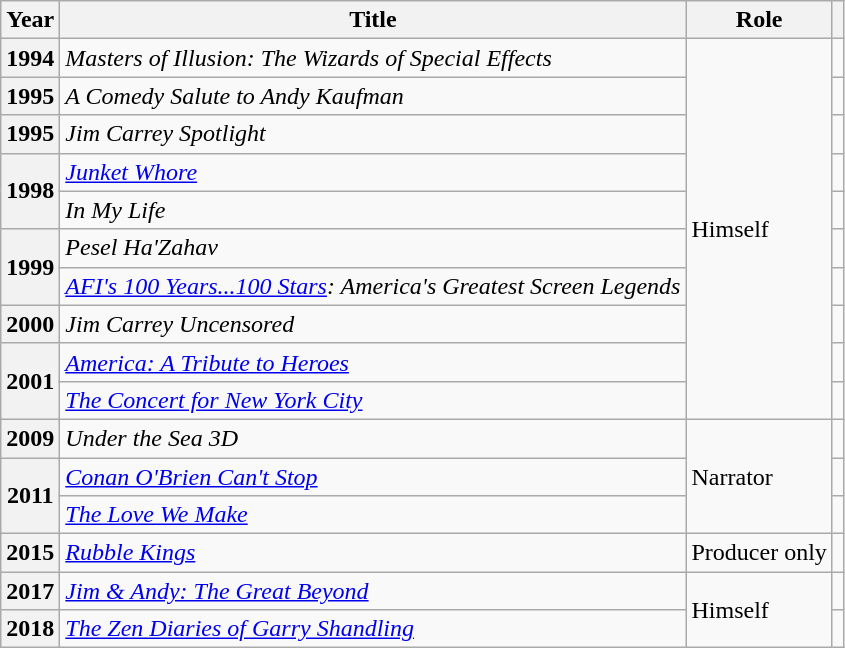<table class="wikitable plainrowheaders sortable" style="margin-right: 0;">
<tr>
<th scope="col">Year</th>
<th scope="col">Title</th>
<th scope="col">Role</th>
<th scope="col" class="unsortable"></th>
</tr>
<tr>
<th scope="row">1994</th>
<td><em>Masters of Illusion: The Wizards of Special Effects</em></td>
<td rowspan="10">Himself</td>
<td style="text-align:center;"></td>
</tr>
<tr>
<th scope="row">1995</th>
<td data-sort-value="Comedy Salute to Andy Kaufman, A"><em>A Comedy Salute to Andy Kaufman</em></td>
<td style="text-align:center;"></td>
</tr>
<tr>
<th scope="row">1995</th>
<td><em>Jim Carrey Spotlight</em></td>
<td style="text-align:center;"></td>
</tr>
<tr>
<th rowspan="2" scope="row">1998</th>
<td><em><a href='#'>Junket Whore</a></em></td>
<td style="text-align:center;"></td>
</tr>
<tr>
<td><em>In My Life</em></td>
<td style="text-align:center;"></td>
</tr>
<tr>
<th rowspan="2" scope="row">1999</th>
<td><em>Pesel Ha'Zahav</em></td>
<td style="text-align:center;"></td>
</tr>
<tr>
<td><em><a href='#'>AFI's 100 Years...100 Stars</a>: America's Greatest Screen Legends</em></td>
<td style="text-align:center;"></td>
</tr>
<tr>
<th scope="row">2000</th>
<td><em>Jim Carrey Uncensored</em></td>
<td style="text-align:center;"></td>
</tr>
<tr>
<th rowspan="2" scope="row">2001</th>
<td><em><a href='#'>America: A Tribute to Heroes</a></em></td>
<td style="text-align:center;"></td>
</tr>
<tr>
<td data-sort-value="Concert for New York City, The"><em><a href='#'>The Concert for New York City</a></em></td>
<td style="text-align:center;"></td>
</tr>
<tr>
<th scope="row">2009</th>
<td><em>Under the Sea 3D</em></td>
<td rowspan="3">Narrator</td>
<td style="text-align:center;"></td>
</tr>
<tr>
<th rowspan="2" scope="row">2011</th>
<td><em><a href='#'>Conan O'Brien Can't Stop</a></em></td>
<td style="text-align:center;"></td>
</tr>
<tr>
<td data-sort-value="Love We Make, The"><em><a href='#'>The Love We Make</a></em></td>
<td style="text-align:center;"></td>
</tr>
<tr>
<th scope="row">2015</th>
<td><em><a href='#'>Rubble Kings</a></em></td>
<td>Producer only</td>
<td style="text-align:center;"></td>
</tr>
<tr>
<th scope="row">2017</th>
<td><em><a href='#'>Jim & Andy: The Great Beyond</a></em></td>
<td rowspan="2">Himself</td>
<td style="text-align:center;"></td>
</tr>
<tr>
<th scope="row">2018</th>
<td data-sort-value="Zen Diaries of Garry Shandling, The"><em><a href='#'>The Zen Diaries of Garry Shandling</a></em></td>
<td style="text-align:center;"></td>
</tr>
</table>
